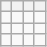<table class="wikitable">
<tr>
<th></th>
<th></th>
<th></th>
<th></th>
</tr>
<tr>
<td></td>
<td></td>
<td></td>
<td></td>
</tr>
<tr>
<td></td>
<td></td>
<td></td>
<td></td>
</tr>
<tr>
<td></td>
<td></td>
<td></td>
<td></td>
</tr>
</table>
